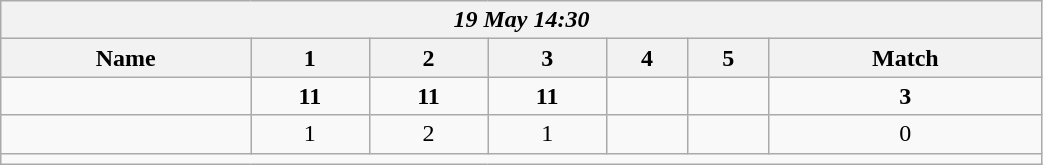<table class=wikitable style="text-align:center; width: 55%">
<tr>
<th colspan=17><em>19 May 14:30</em></th>
</tr>
<tr>
<th>Name</th>
<th>1</th>
<th>2</th>
<th>3</th>
<th>4</th>
<th>5</th>
<th>Match</th>
</tr>
<tr>
<td style="text-align:left;"><strong></strong></td>
<td><strong>11</strong></td>
<td><strong>11</strong></td>
<td><strong>11</strong></td>
<td></td>
<td></td>
<td><strong>3</strong></td>
</tr>
<tr>
<td style="text-align:left;"></td>
<td>1</td>
<td>2</td>
<td>1</td>
<td></td>
<td></td>
<td>0</td>
</tr>
<tr>
<td colspan=17></td>
</tr>
</table>
